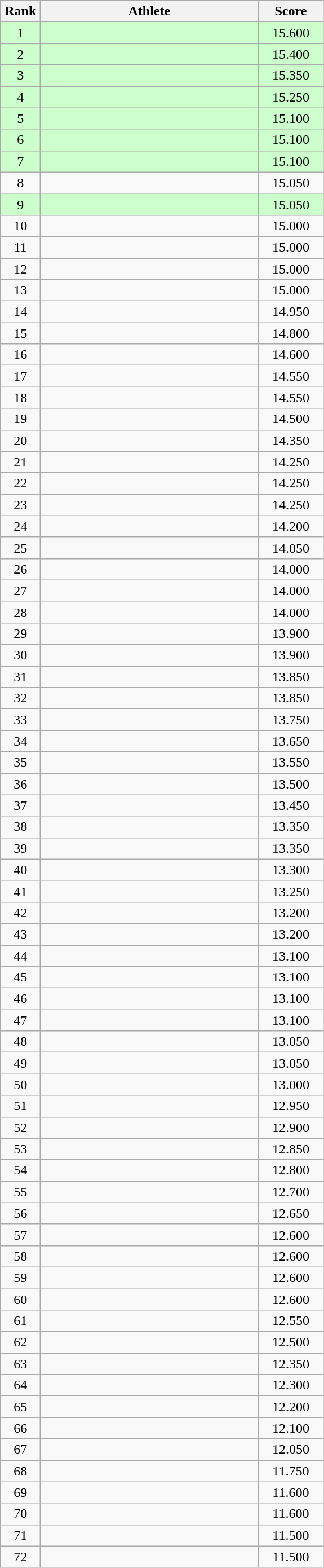<table class=wikitable style="text-align:center">
<tr>
<th width=40>Rank</th>
<th width=250>Athlete</th>
<th width=70>Score</th>
</tr>
<tr bgcolor="ccffcc">
<td>1</td>
<td align=left></td>
<td>15.600</td>
</tr>
<tr bgcolor="ccffcc">
<td>2</td>
<td align=left></td>
<td>15.400</td>
</tr>
<tr bgcolor="ccffcc">
<td>3</td>
<td align=left></td>
<td>15.350</td>
</tr>
<tr bgcolor="ccffcc">
<td>4</td>
<td align=left></td>
<td>15.250</td>
</tr>
<tr bgcolor="ccffcc">
<td>5</td>
<td align=left></td>
<td>15.100</td>
</tr>
<tr bgcolor="ccffcc">
<td>6 </td>
<td align=left></td>
<td>15.100</td>
</tr>
<tr bgcolor="ccffcc">
<td>7</td>
<td align=left></td>
<td>15.100</td>
</tr>
<tr>
<td>8</td>
<td align=left></td>
<td>15.050</td>
</tr>
<tr bgcolor="ccffcc">
<td>9</td>
<td align=left></td>
<td>15.050</td>
</tr>
<tr>
<td>10</td>
<td align=left></td>
<td>15.000</td>
</tr>
<tr>
<td>11 </td>
<td align=left></td>
<td>15.000</td>
</tr>
<tr>
<td>12</td>
<td align=left></td>
<td>15.000</td>
</tr>
<tr>
<td>13</td>
<td align=left></td>
<td>15.000</td>
</tr>
<tr>
<td>14</td>
<td align=left></td>
<td>14.950</td>
</tr>
<tr>
<td>15</td>
<td align=left></td>
<td>14.800</td>
</tr>
<tr>
<td>16</td>
<td align=left></td>
<td>14.600</td>
</tr>
<tr>
<td>17</td>
<td align=left></td>
<td>14.550</td>
</tr>
<tr>
<td>18</td>
<td align=left></td>
<td>14.550</td>
</tr>
<tr>
<td>19</td>
<td align=left></td>
<td>14.500</td>
</tr>
<tr>
<td>20</td>
<td align=left></td>
<td>14.350</td>
</tr>
<tr>
<td>21</td>
<td align=left></td>
<td>14.250</td>
</tr>
<tr>
<td>22</td>
<td align=left></td>
<td>14.250</td>
</tr>
<tr>
<td>23</td>
<td align=left></td>
<td>14.250</td>
</tr>
<tr>
<td>24</td>
<td align=left></td>
<td>14.200</td>
</tr>
<tr>
<td>25</td>
<td align=left></td>
<td>14.050</td>
</tr>
<tr>
<td>26</td>
<td align=left></td>
<td>14.000</td>
</tr>
<tr>
<td>27</td>
<td align=left></td>
<td>14.000</td>
</tr>
<tr>
<td>28</td>
<td align=left></td>
<td>14.000</td>
</tr>
<tr>
<td>29</td>
<td align=left></td>
<td>13.900</td>
</tr>
<tr>
<td>30</td>
<td align=left></td>
<td>13.900</td>
</tr>
<tr>
<td>31</td>
<td align=left></td>
<td>13.850</td>
</tr>
<tr>
<td>32</td>
<td align=left></td>
<td>13.850</td>
</tr>
<tr>
<td>33</td>
<td align=left></td>
<td>13.750</td>
</tr>
<tr>
<td>34</td>
<td align=left></td>
<td>13.650</td>
</tr>
<tr>
<td>35</td>
<td align=left></td>
<td>13.550</td>
</tr>
<tr>
<td>36</td>
<td align=left></td>
<td>13.500</td>
</tr>
<tr>
<td>37</td>
<td align=left></td>
<td>13.450</td>
</tr>
<tr>
<td>38</td>
<td align=left></td>
<td>13.350</td>
</tr>
<tr>
<td>39</td>
<td align=left></td>
<td>13.350</td>
</tr>
<tr>
<td>40</td>
<td align=left></td>
<td>13.300</td>
</tr>
<tr>
<td>41</td>
<td align=left></td>
<td>13.250</td>
</tr>
<tr>
<td>42</td>
<td align=left></td>
<td>13.200</td>
</tr>
<tr>
<td>43</td>
<td align=left></td>
<td>13.200</td>
</tr>
<tr>
<td>44</td>
<td align=left></td>
<td>13.100</td>
</tr>
<tr>
<td>45</td>
<td align=left></td>
<td>13.100</td>
</tr>
<tr>
<td>46</td>
<td align=left></td>
<td>13.100</td>
</tr>
<tr>
<td>47</td>
<td align=left></td>
<td>13.100</td>
</tr>
<tr>
<td>48</td>
<td align=left></td>
<td>13.050</td>
</tr>
<tr>
<td>49</td>
<td align=left></td>
<td>13.050</td>
</tr>
<tr>
<td>50</td>
<td align=left></td>
<td>13.000</td>
</tr>
<tr>
<td>51</td>
<td align=left></td>
<td>12.950</td>
</tr>
<tr>
<td>52</td>
<td align=left></td>
<td>12.900</td>
</tr>
<tr>
<td>53</td>
<td align=left></td>
<td>12.850</td>
</tr>
<tr>
<td>54</td>
<td align=left></td>
<td>12.800</td>
</tr>
<tr>
<td>55</td>
<td align=left></td>
<td>12.700</td>
</tr>
<tr>
<td>56</td>
<td align=left></td>
<td>12.650</td>
</tr>
<tr>
<td>57</td>
<td align=left></td>
<td>12.600</td>
</tr>
<tr>
<td>58</td>
<td align=left></td>
<td>12.600</td>
</tr>
<tr>
<td>59</td>
<td align=left></td>
<td>12.600</td>
</tr>
<tr>
<td>60</td>
<td align=left></td>
<td>12.600</td>
</tr>
<tr>
<td>61</td>
<td align=left></td>
<td>12.550</td>
</tr>
<tr>
<td>62</td>
<td align=left></td>
<td>12.500</td>
</tr>
<tr>
<td>63</td>
<td align=left></td>
<td>12.350</td>
</tr>
<tr>
<td>64</td>
<td align=left></td>
<td>12.300</td>
</tr>
<tr>
<td>65</td>
<td align=left></td>
<td>12.200</td>
</tr>
<tr>
<td>66</td>
<td align=left></td>
<td>12.100</td>
</tr>
<tr>
<td>67</td>
<td align=left></td>
<td>12.050</td>
</tr>
<tr>
<td>68</td>
<td align=left></td>
<td>11.750</td>
</tr>
<tr>
<td>69</td>
<td align=left></td>
<td>11.600</td>
</tr>
<tr>
<td>70</td>
<td align=left></td>
<td>11.600</td>
</tr>
<tr>
<td>71</td>
<td align=left></td>
<td>11.500</td>
</tr>
<tr>
<td>72</td>
<td align=left></td>
<td>11.500</td>
</tr>
</table>
